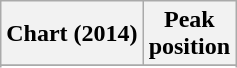<table class="wikitable sortable plainrowheaders" style="text-align:center">
<tr>
<th scope="col">Chart (2014)</th>
<th scope="col">Peak<br>position</th>
</tr>
<tr>
</tr>
<tr>
</tr>
<tr>
</tr>
<tr>
</tr>
<tr>
</tr>
<tr>
</tr>
<tr>
</tr>
<tr>
</tr>
<tr>
</tr>
<tr>
</tr>
<tr>
</tr>
<tr>
</tr>
<tr>
</tr>
<tr>
</tr>
<tr>
</tr>
<tr>
</tr>
</table>
